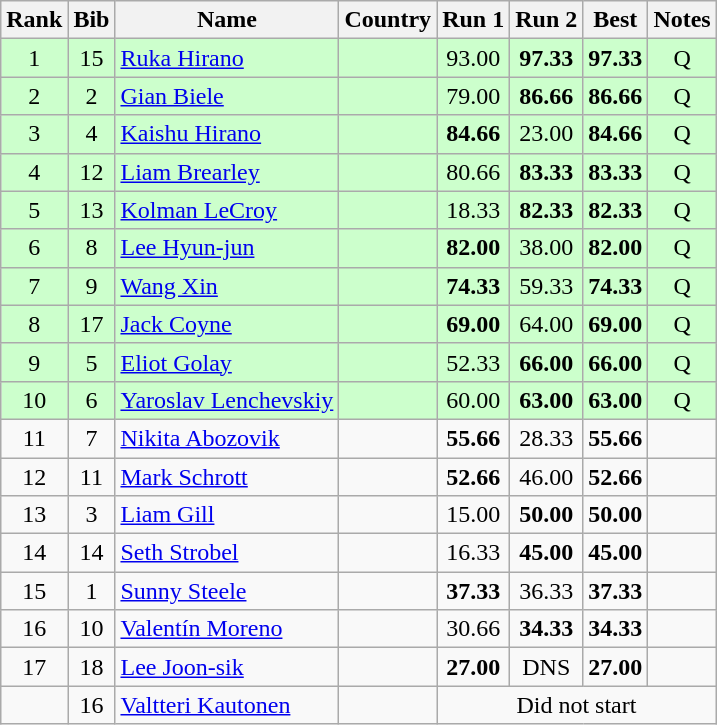<table class="wikitable sortable" style="text-align:center">
<tr>
<th>Rank</th>
<th>Bib</th>
<th>Name</th>
<th>Country</th>
<th>Run 1</th>
<th>Run 2</th>
<th>Best</th>
<th>Notes</th>
</tr>
<tr bgcolor=ccffcc>
<td>1</td>
<td>15</td>
<td align=left><a href='#'>Ruka Hirano</a></td>
<td align=left></td>
<td>93.00</td>
<td><strong>97.33</strong></td>
<td><strong>97.33</strong></td>
<td>Q</td>
</tr>
<tr bgcolor=ccffcc>
<td>2</td>
<td>2</td>
<td align=left><a href='#'>Gian Biele</a></td>
<td align=left></td>
<td>79.00</td>
<td><strong>86.66</strong></td>
<td><strong>86.66</strong></td>
<td>Q</td>
</tr>
<tr bgcolor=ccffcc>
<td>3</td>
<td>4</td>
<td align=left><a href='#'>Kaishu Hirano</a></td>
<td align=left></td>
<td><strong>84.66</strong></td>
<td>23.00</td>
<td><strong>84.66</strong></td>
<td>Q</td>
</tr>
<tr bgcolor=ccffcc>
<td>4</td>
<td>12</td>
<td align=left><a href='#'>Liam Brearley</a></td>
<td align=left></td>
<td>80.66</td>
<td><strong>83.33</strong></td>
<td><strong>83.33</strong></td>
<td>Q</td>
</tr>
<tr bgcolor=ccffcc>
<td>5</td>
<td>13</td>
<td align=left><a href='#'>Kolman LeCroy</a></td>
<td align=left></td>
<td>18.33</td>
<td><strong>82.33</strong></td>
<td><strong>82.33</strong></td>
<td>Q</td>
</tr>
<tr bgcolor=ccffcc>
<td>6</td>
<td>8</td>
<td align=left><a href='#'>Lee Hyun-jun</a></td>
<td align=left></td>
<td><strong>82.00</strong></td>
<td>38.00</td>
<td><strong>82.00</strong></td>
<td>Q</td>
</tr>
<tr bgcolor=ccffcc>
<td>7</td>
<td>9</td>
<td align=left><a href='#'>Wang Xin</a></td>
<td align=left></td>
<td><strong>74.33</strong></td>
<td>59.33</td>
<td><strong>74.33</strong></td>
<td>Q</td>
</tr>
<tr bgcolor=ccffcc>
<td>8</td>
<td>17</td>
<td align=left><a href='#'>Jack Coyne</a></td>
<td align=left></td>
<td><strong>69.00</strong></td>
<td>64.00</td>
<td><strong>69.00</strong></td>
<td>Q</td>
</tr>
<tr bgcolor=ccffcc>
<td>9</td>
<td>5</td>
<td align=left><a href='#'>Eliot Golay</a></td>
<td align=left></td>
<td>52.33</td>
<td><strong>66.00</strong></td>
<td><strong>66.00</strong></td>
<td>Q</td>
</tr>
<tr bgcolor=ccffcc>
<td>10</td>
<td>6</td>
<td align=left><a href='#'>Yaroslav Lenchevskiy</a></td>
<td align=left></td>
<td>60.00</td>
<td><strong>63.00</strong></td>
<td><strong>63.00</strong></td>
<td>Q</td>
</tr>
<tr>
<td>11</td>
<td>7</td>
<td align=left><a href='#'>Nikita Abozovik</a></td>
<td align=left></td>
<td><strong>55.66</strong></td>
<td>28.33</td>
<td><strong>55.66</strong></td>
<td></td>
</tr>
<tr>
<td>12</td>
<td>11</td>
<td align=left><a href='#'>Mark Schrott</a></td>
<td align=left></td>
<td><strong>52.66</strong></td>
<td>46.00</td>
<td><strong>52.66</strong></td>
<td></td>
</tr>
<tr>
<td>13</td>
<td>3</td>
<td align=left><a href='#'>Liam Gill</a></td>
<td align=left></td>
<td>15.00</td>
<td><strong>50.00</strong></td>
<td><strong>50.00</strong></td>
<td></td>
</tr>
<tr>
<td>14</td>
<td>14</td>
<td align=left><a href='#'>Seth Strobel</a></td>
<td align=left></td>
<td>16.33</td>
<td><strong>45.00</strong></td>
<td><strong>45.00</strong></td>
<td></td>
</tr>
<tr>
<td>15</td>
<td>1</td>
<td align=left><a href='#'>Sunny Steele</a></td>
<td align=left></td>
<td><strong>37.33</strong></td>
<td>36.33</td>
<td><strong>37.33</strong></td>
<td></td>
</tr>
<tr>
<td>16</td>
<td>10</td>
<td align=left><a href='#'>Valentín Moreno</a></td>
<td align=left></td>
<td>30.66</td>
<td><strong>34.33</strong></td>
<td><strong>34.33</strong></td>
<td></td>
</tr>
<tr>
<td>17</td>
<td>18</td>
<td align=left><a href='#'>Lee Joon-sik</a></td>
<td align=left></td>
<td><strong>27.00</strong></td>
<td>DNS</td>
<td><strong>27.00</strong></td>
<td></td>
</tr>
<tr>
<td></td>
<td>16</td>
<td align=left><a href='#'>Valtteri Kautonen</a></td>
<td align=left></td>
<td colspan=4>Did not start</td>
</tr>
</table>
